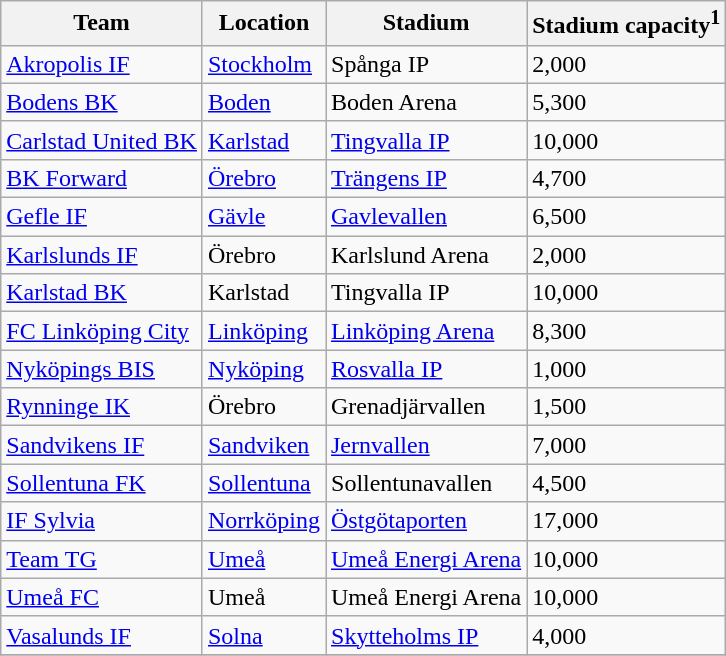<table class="wikitable sortable" border="1">
<tr>
<th>Team</th>
<th>Location</th>
<th>Stadium</th>
<th>Stadium capacity<sup>1</sup></th>
</tr>
<tr>
<td><a href='#'>Akropolis IF</a></td>
<td><a href='#'>Stockholm</a></td>
<td>Spånga IP</td>
<td>2,000</td>
</tr>
<tr>
<td><a href='#'>Bodens BK</a></td>
<td><a href='#'>Boden</a></td>
<td>Boden Arena</td>
<td>5,300</td>
</tr>
<tr>
<td><a href='#'>Carlstad United BK</a></td>
<td><a href='#'>Karlstad</a></td>
<td><a href='#'>Tingvalla IP</a></td>
<td>10,000</td>
</tr>
<tr>
<td><a href='#'>BK Forward</a></td>
<td><a href='#'>Örebro</a></td>
<td><a href='#'>Trängens IP</a></td>
<td>4,700</td>
</tr>
<tr>
<td><a href='#'>Gefle IF</a></td>
<td><a href='#'>Gävle</a></td>
<td><a href='#'>Gavlevallen</a></td>
<td>6,500</td>
</tr>
<tr>
<td><a href='#'>Karlslunds IF</a></td>
<td>Örebro</td>
<td>Karlslund Arena</td>
<td>2,000</td>
</tr>
<tr>
<td><a href='#'>Karlstad BK</a></td>
<td>Karlstad</td>
<td>Tingvalla IP</td>
<td>10,000</td>
</tr>
<tr>
<td><a href='#'>FC Linköping City</a></td>
<td><a href='#'>Linköping</a></td>
<td><a href='#'>Linköping Arena</a></td>
<td>8,300</td>
</tr>
<tr>
<td><a href='#'>Nyköpings BIS</a></td>
<td><a href='#'>Nyköping</a></td>
<td><a href='#'>Rosvalla IP</a></td>
<td>1,000</td>
</tr>
<tr>
<td><a href='#'>Rynninge IK</a></td>
<td>Örebro</td>
<td>Grenadjärvallen</td>
<td>1,500</td>
</tr>
<tr>
<td><a href='#'>Sandvikens IF</a></td>
<td><a href='#'>Sandviken</a></td>
<td><a href='#'>Jernvallen</a></td>
<td>7,000</td>
</tr>
<tr>
<td><a href='#'>Sollentuna FK</a></td>
<td><a href='#'>Sollentuna</a></td>
<td>Sollentunavallen</td>
<td>4,500</td>
</tr>
<tr>
<td><a href='#'>IF Sylvia</a></td>
<td><a href='#'>Norrköping</a></td>
<td><a href='#'>Östgötaporten</a></td>
<td>17,000</td>
</tr>
<tr>
<td><a href='#'>Team TG</a></td>
<td><a href='#'>Umeå</a></td>
<td><a href='#'>Umeå Energi Arena</a></td>
<td>10,000</td>
</tr>
<tr>
<td><a href='#'>Umeå FC</a></td>
<td>Umeå</td>
<td>Umeå Energi Arena</td>
<td>10,000</td>
</tr>
<tr>
<td><a href='#'>Vasalunds IF</a></td>
<td><a href='#'>Solna</a></td>
<td><a href='#'>Skytteholms IP</a></td>
<td>4,000</td>
</tr>
<tr>
</tr>
</table>
